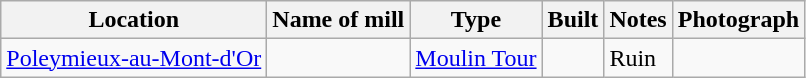<table class="wikitable">
<tr>
<th>Location</th>
<th>Name of mill</th>
<th>Type</th>
<th>Built</th>
<th>Notes</th>
<th>Photograph</th>
</tr>
<tr>
<td><a href='#'>Poleymieux-au-Mont-d'Or</a></td>
<td></td>
<td><a href='#'>Moulin Tour</a></td>
<td></td>
<td>Ruin</td>
<td></td>
</tr>
</table>
